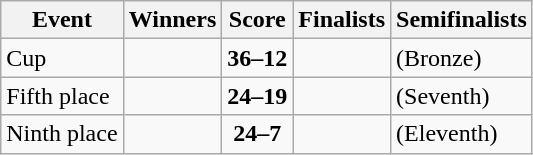<table class="wikitable">
<tr>
<th>Event</th>
<th>Winners</th>
<th>Score</th>
<th>Finalists</th>
<th>Semifinalists</th>
</tr>
<tr>
<td>Cup</td>
<td><strong></strong></td>
<td align=center><strong>36–12</strong></td>
<td></td>
<td> (Bronze)<br></td>
</tr>
<tr>
<td>Fifth place</td>
<td><strong></strong></td>
<td align=center><strong>24–19</strong></td>
<td></td>
<td> (Seventh)<br></td>
</tr>
<tr>
<td>Ninth place</td>
<td><strong></strong></td>
<td align=center><strong>24–7</strong></td>
<td></td>
<td> (Eleventh)<br></td>
</tr>
</table>
